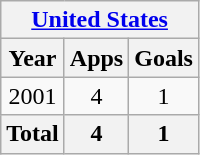<table class="wikitable" style="text-align:center">
<tr>
<th colspan=3><a href='#'>United States</a></th>
</tr>
<tr>
<th>Year</th>
<th>Apps</th>
<th>Goals</th>
</tr>
<tr>
<td>2001</td>
<td>4</td>
<td>1</td>
</tr>
<tr>
<th>Total</th>
<th>4</th>
<th>1</th>
</tr>
</table>
